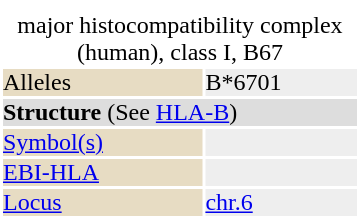<table id="drugInfoBox" style="float: right; clear: right; margin: 0 0 0.5em 1em; background: #ffffff;" class="toccolours" border=0 cellpadding=0 align=right width="240px">
<tr>
<td align="center" colspan="3"></td>
</tr>
<tr style="text-align: center; line-height: 1.00;background:#eeeeee">
<td colspan="3" color="white"></td>
</tr>
<tr>
<td align="center" colspan="2"></td>
</tr>
<tr>
<td align="center" colspan="2"><div>major histocompatibility complex (human), class I, B67</div></td>
</tr>
<tr>
<td bgcolor="#e7dcc3">Alleles</td>
<td bgcolor="#eeeeee">B*6701 <br></td>
</tr>
<tr>
<td colspan="2" bgcolor="#dddddd"><strong>Structure</strong> (See <a href='#'>HLA-B</a>)</td>
</tr>
<tr>
<td bgcolor="#e7dcc3"><a href='#'>Symbol(s)</a></td>
<td bgcolor="#eeeeee"></td>
</tr>
<tr>
<td bgcolor="#e7dcc3"><a href='#'>EBI-HLA</a></td>
<td bgcolor="#eeeeee"></td>
</tr>
<tr>
<td bgcolor="#e7dcc3"><a href='#'>Locus</a></td>
<td bgcolor="#eeeeee"><a href='#'>chr.6</a> <em></em></td>
</tr>
<tr>
</tr>
</table>
